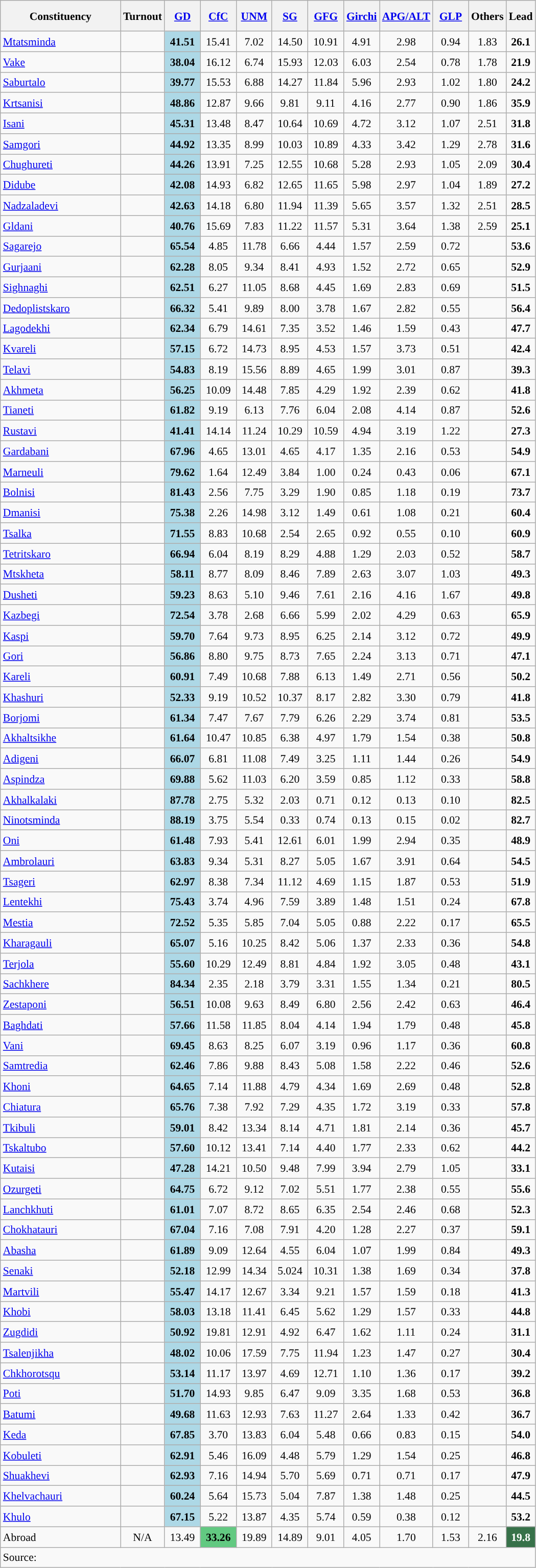<table class="wikitable sortable mw-datatable sticky-table-row1 sticky-table-col1 sort-under" style="text-align:center;font-size:90%;line-height:20px">
<tr style="height:40px;">
<th style="width:150px;">Constituency</th>
<th style="width:40px;">Turnout</th>
<th style="width:40px;"><a href='#'>GD</a></th>
<th style="width:40px;"><a href='#'>CfC</a></th>
<th style="width:40px;"><a href='#'>UNM</a></th>
<th style="width:40px;"><a href='#'>SG</a></th>
<th style="width:40px;"><a href='#'>GFG</a></th>
<th style="width:40px;"><a href='#'>Girchi</a></th>
<th style="width:40px;"><a href='#'>APG/ALT</a></th>
<th style="width:40px;"><a href='#'>GLP</a></th>
<th style="width:40px;">Others</th>
<th style="width:30px;">Lead</th>
</tr>
<tr>
<td align="left"><a href='#'>Mtatsminda</a></td>
<td></td>
<td style="background:#ADD8E6;"><strong>41.51</strong></td>
<td>15.41</td>
<td>7.02</td>
<td>14.50</td>
<td>10.91</td>
<td>4.91</td>
<td>2.98</td>
<td>0.94</td>
<td>1.83</td>
<td style="background:"><strong>26.1</strong></td>
</tr>
<tr>
<td align="left"><a href='#'>Vake</a></td>
<td></td>
<td style="background:#ADD8E6;"><strong>38.04</strong></td>
<td>16.12</td>
<td>6.74</td>
<td>15.93</td>
<td>12.03</td>
<td>6.03</td>
<td>2.54</td>
<td>0.78</td>
<td>1.78</td>
<td style="background:"><strong>21.9</strong></td>
</tr>
<tr>
<td align="left"><a href='#'>Saburtalo</a></td>
<td></td>
<td style="background:#ADD8E6;"><strong>39.77</strong></td>
<td>15.53</td>
<td>6.88</td>
<td>14.27</td>
<td>11.84</td>
<td>5.96</td>
<td>2.93</td>
<td>1.02</td>
<td>1.80</td>
<td style="background:"><strong>24.2</strong></td>
</tr>
<tr>
<td align="left"><a href='#'>Krtsanisi</a></td>
<td></td>
<td style="background:#ADD8E6;"><strong>48.86</strong></td>
<td>12.87</td>
<td>9.66</td>
<td>9.81</td>
<td>9.11</td>
<td>4.16</td>
<td>2.77</td>
<td>0.90</td>
<td>1.86</td>
<td style="background:"><strong>35.9</strong></td>
</tr>
<tr>
<td align="left"><a href='#'>Isani</a></td>
<td></td>
<td style="background:#ADD8E6;"><strong>45.31</strong></td>
<td>13.48</td>
<td>8.47</td>
<td>10.64</td>
<td>10.69</td>
<td>4.72</td>
<td>3.12</td>
<td>1.07</td>
<td>2.51</td>
<td style="background:"><strong>31.8</strong></td>
</tr>
<tr>
<td align="left"><a href='#'>Samgori</a></td>
<td></td>
<td style="background:#ADD8E6;"><strong>44.92</strong></td>
<td>13.35</td>
<td>8.99</td>
<td>10.03</td>
<td>10.89</td>
<td>4.33</td>
<td>3.42</td>
<td>1.29</td>
<td>2.78</td>
<td style="background:"><strong>31.6</strong></td>
</tr>
<tr>
<td align="left"><a href='#'>Chughureti</a></td>
<td></td>
<td style="background:#ADD8E6;"><strong>44.26</strong></td>
<td>13.91</td>
<td>7.25</td>
<td>12.55</td>
<td>10.68</td>
<td>5.28</td>
<td>2.93</td>
<td>1.05</td>
<td>2.09</td>
<td style="background:"><strong>30.4</strong></td>
</tr>
<tr>
<td align="left"><a href='#'>Didube</a></td>
<td></td>
<td style="background:#ADD8E6;"><strong>42.08</strong></td>
<td>14.93</td>
<td>6.82</td>
<td>12.65</td>
<td>11.65</td>
<td>5.98</td>
<td>2.97</td>
<td>1.04</td>
<td>1.89</td>
<td style="background:"><strong>27.2</strong></td>
</tr>
<tr>
<td align="left"><a href='#'>Nadzaladevi</a></td>
<td></td>
<td style="background:#ADD8E6;"><strong>42.63</strong></td>
<td>14.18</td>
<td>6.80</td>
<td>11.94</td>
<td>11.39</td>
<td>5.65</td>
<td>3.57</td>
<td>1.32</td>
<td>2.51</td>
<td style="background:"><strong>28.5</strong></td>
</tr>
<tr>
<td align="left"><a href='#'>Gldani</a></td>
<td></td>
<td style="background:#ADD8E6;"><strong>40.76</strong></td>
<td>15.69</td>
<td>7.83</td>
<td>11.22</td>
<td>11.57</td>
<td>5.31</td>
<td>3.64</td>
<td>1.38</td>
<td>2.59</td>
<td style="background:"><strong>25.1</strong></td>
</tr>
<tr>
<td align="left"><a href='#'>Sagarejo</a></td>
<td></td>
<td style="background:#ADD8E6;"><strong>65.54</strong></td>
<td>4.85</td>
<td>11.78</td>
<td>6.66</td>
<td>4.44</td>
<td>1.57</td>
<td>2.59</td>
<td>0.72</td>
<td></td>
<td style="background:"><strong>53.6</strong></td>
</tr>
<tr>
<td align="left"><a href='#'>Gurjaani</a></td>
<td></td>
<td style="background:#ADD8E6;"><strong>62.28</strong></td>
<td>8.05</td>
<td>9.34</td>
<td>8.41</td>
<td>4.93</td>
<td>1.52</td>
<td>2.72</td>
<td>0.65</td>
<td></td>
<td style="background:"><strong>52.9</strong></td>
</tr>
<tr>
<td align="left"><a href='#'>Sighnaghi</a></td>
<td></td>
<td style="background:#ADD8E6;"><strong>62.51</strong></td>
<td>6.27</td>
<td>11.05</td>
<td>8.68</td>
<td>4.45</td>
<td>1.69</td>
<td>2.83</td>
<td>0.69</td>
<td></td>
<td style="background:"><strong>51.5</strong></td>
</tr>
<tr>
<td align="left"><a href='#'>Dedoplistskaro</a></td>
<td></td>
<td style="background:#ADD8E6;"><strong>66.32</strong></td>
<td>5.41</td>
<td>9.89</td>
<td>8.00</td>
<td>3.78</td>
<td>1.67</td>
<td>2.82</td>
<td>0.55</td>
<td></td>
<td style="background:"><strong>56.4</strong></td>
</tr>
<tr>
<td align="left"><a href='#'>Lagodekhi</a></td>
<td></td>
<td style="background:#ADD8E6;"><strong>62.34</strong></td>
<td>6.79</td>
<td>14.61</td>
<td>7.35</td>
<td>3.52</td>
<td>1.46</td>
<td>1.59</td>
<td>0.43</td>
<td></td>
<td style="background:"><strong>47.7</strong></td>
</tr>
<tr>
<td align="left"><a href='#'>Kvareli</a></td>
<td></td>
<td style="background:#ADD8E6;"><strong>57.15</strong></td>
<td>6.72</td>
<td>14.73</td>
<td>8.95</td>
<td>4.53</td>
<td>1.57</td>
<td>3.73</td>
<td>0.51</td>
<td></td>
<td style="background:"><strong>42.4</strong></td>
</tr>
<tr>
<td align="left"><a href='#'>Telavi</a></td>
<td></td>
<td style="background:#ADD8E6;"><strong>54.83</strong></td>
<td>8.19</td>
<td>15.56</td>
<td>8.89</td>
<td>4.65</td>
<td>1.99</td>
<td>3.01</td>
<td>0.87</td>
<td></td>
<td style="background:"><strong>39.3</strong></td>
</tr>
<tr>
<td align="left"><a href='#'>Akhmeta</a></td>
<td></td>
<td style="background:#ADD8E6;"><strong>56.25</strong></td>
<td>10.09</td>
<td>14.48</td>
<td>7.85</td>
<td>4.29</td>
<td>1.92</td>
<td>2.39</td>
<td>0.62</td>
<td></td>
<td style="background:"><strong>41.8</strong></td>
</tr>
<tr>
<td align="left"><a href='#'>Tianeti</a></td>
<td></td>
<td style="background:#ADD8E6;"><strong>61.82</strong></td>
<td>9.19</td>
<td>6.13</td>
<td>7.76</td>
<td>6.04</td>
<td>2.08</td>
<td>4.14</td>
<td>0.87</td>
<td></td>
<td style="background:"><strong>52.6</strong></td>
</tr>
<tr>
<td align="left"><a href='#'>Rustavi</a></td>
<td></td>
<td style="background:#ADD8E6;"><strong>41.41</strong></td>
<td>14.14</td>
<td>11.24</td>
<td>10.29</td>
<td>10.59</td>
<td>4.94</td>
<td>3.19</td>
<td>1.22</td>
<td></td>
<td style="background:"><strong>27.3</strong></td>
</tr>
<tr>
<td align="left"><a href='#'>Gardabani</a></td>
<td></td>
<td style="background:#ADD8E6;"><strong>67.96</strong></td>
<td>4.65</td>
<td>13.01</td>
<td>4.65</td>
<td>4.17</td>
<td>1.35</td>
<td>2.16</td>
<td>0.53</td>
<td></td>
<td style="background:"><strong>54.9</strong></td>
</tr>
<tr>
<td align="left"><a href='#'>Marneuli</a></td>
<td></td>
<td style="background:#ADD8E6;"><strong>79.62</strong></td>
<td>1.64</td>
<td>12.49</td>
<td>3.84</td>
<td>1.00</td>
<td>0.24</td>
<td>0.43</td>
<td>0.06</td>
<td></td>
<td style="background:"><strong>67.1</strong></td>
</tr>
<tr>
<td align="left"><a href='#'>Bolnisi</a></td>
<td></td>
<td style="background:#ADD8E6;"><strong>81.43</strong></td>
<td>2.56</td>
<td>7.75</td>
<td>3.29</td>
<td>1.90</td>
<td>0.85</td>
<td>1.18</td>
<td>0.19</td>
<td></td>
<td style="background:"><strong>73.7</strong></td>
</tr>
<tr>
<td align="left"><a href='#'>Dmanisi</a></td>
<td></td>
<td style="background:#ADD8E6;"><strong>75.38</strong></td>
<td>2.26</td>
<td>14.98</td>
<td>3.12</td>
<td>1.49</td>
<td>0.61</td>
<td>1.08</td>
<td>0.21</td>
<td></td>
<td style="background:"><strong>60.4</strong></td>
</tr>
<tr>
<td align="left"><a href='#'>Tsalka</a></td>
<td></td>
<td style="background:#ADD8E6;"><strong>71.55</strong></td>
<td>8.83</td>
<td>10.68</td>
<td>2.54</td>
<td>2.65</td>
<td>0.92</td>
<td>0.55</td>
<td>0.10</td>
<td></td>
<td style="background:"><strong>60.9</strong></td>
</tr>
<tr>
<td align="left"><a href='#'>Tetritskaro</a></td>
<td></td>
<td style="background:#ADD8E6;"><strong>66.94</strong></td>
<td>6.04</td>
<td>8.19</td>
<td>8.29</td>
<td>4.88</td>
<td>1.29</td>
<td>2.03</td>
<td>0.52</td>
<td></td>
<td style="background:"><strong>58.7</strong></td>
</tr>
<tr>
<td align="left"><a href='#'>Mtskheta</a></td>
<td></td>
<td style="background:#ADD8E6;"><strong>58.11</strong></td>
<td>8.77</td>
<td>8.09</td>
<td>8.46</td>
<td>7.89</td>
<td>2.63</td>
<td>3.07</td>
<td>1.03</td>
<td></td>
<td style="background:"><strong>49.3</strong></td>
</tr>
<tr>
<td align="left"><a href='#'>Dusheti</a></td>
<td></td>
<td style="background:#ADD8E6;"><strong>59.23</strong></td>
<td>8.63</td>
<td>5.10</td>
<td>9.46</td>
<td>7.61</td>
<td>2.16</td>
<td>4.16</td>
<td>1.67</td>
<td></td>
<td style="background:"><strong>49.8</strong></td>
</tr>
<tr>
<td align="left"><a href='#'>Kazbegi</a></td>
<td></td>
<td style="background:#ADD8E6;"><strong>72.54</strong></td>
<td>3.78</td>
<td>2.68</td>
<td>6.66</td>
<td>5.99</td>
<td>2.02</td>
<td>4.29</td>
<td>0.63</td>
<td></td>
<td style="background:"><strong>65.9</strong></td>
</tr>
<tr>
<td align="left"><a href='#'>Kaspi</a></td>
<td></td>
<td style="background:#ADD8E6;"><strong>59.70</strong></td>
<td>7.64</td>
<td>9.73</td>
<td>8.95</td>
<td>6.25</td>
<td>2.14</td>
<td>3.12</td>
<td>0.72</td>
<td></td>
<td style="background:"><strong>49.9</strong></td>
</tr>
<tr>
<td align="left"><a href='#'>Gori</a></td>
<td></td>
<td style="background:#ADD8E6;"><strong>56.86</strong></td>
<td>8.80</td>
<td>9.75</td>
<td>8.73</td>
<td>7.65</td>
<td>2.24</td>
<td>3.13</td>
<td>0.71</td>
<td></td>
<td style="background:"><strong>47.1</strong></td>
</tr>
<tr>
<td align="left"><a href='#'>Kareli</a></td>
<td></td>
<td style="background:#ADD8E6;"><strong>60.91</strong></td>
<td>7.49</td>
<td>10.68</td>
<td>7.88</td>
<td>6.13</td>
<td>1.49</td>
<td>2.71</td>
<td>0.56</td>
<td></td>
<td style="background:"><strong>50.2</strong></td>
</tr>
<tr>
<td align="left"><a href='#'>Khashuri</a></td>
<td></td>
<td style="background:#ADD8E6;"><strong>52.33</strong></td>
<td>9.19</td>
<td>10.52</td>
<td>10.37</td>
<td>8.17</td>
<td>2.82</td>
<td>3.30</td>
<td>0.79</td>
<td></td>
<td style="background:"><strong>41.8</strong></td>
</tr>
<tr>
<td align="left"><a href='#'>Borjomi</a></td>
<td></td>
<td style="background:#ADD8E6;"><strong>61.34</strong></td>
<td>7.47</td>
<td>7.67</td>
<td>7.79</td>
<td>6.26</td>
<td>2.29</td>
<td>3.74</td>
<td>0.81</td>
<td></td>
<td style="background:"><strong>53.5</strong></td>
</tr>
<tr>
<td align="left"><a href='#'>Akhaltsikhe</a></td>
<td></td>
<td style="background:#ADD8E6;"><strong>61.64</strong></td>
<td>10.47</td>
<td>10.85</td>
<td>6.38</td>
<td>4.97</td>
<td>1.79</td>
<td>1.54</td>
<td>0.38</td>
<td></td>
<td style="background:"><strong>50.8</strong></td>
</tr>
<tr>
<td align="left"><a href='#'>Adigeni</a></td>
<td></td>
<td style="background:#ADD8E6;"><strong>66.07</strong></td>
<td>6.81</td>
<td>11.08</td>
<td>7.49</td>
<td>3.25</td>
<td>1.11</td>
<td>1.44</td>
<td>0.26</td>
<td></td>
<td style="background:"><strong>54.9</strong></td>
</tr>
<tr>
<td align="left"><a href='#'>Aspindza</a></td>
<td></td>
<td style="background:#ADD8E6;"><strong>69.88</strong></td>
<td>5.62</td>
<td>11.03</td>
<td>6.20</td>
<td>3.59</td>
<td>0.85</td>
<td>1.12</td>
<td>0.33</td>
<td></td>
<td style="background:"><strong>58.8</strong></td>
</tr>
<tr>
<td align="left"><a href='#'>Akhalkalaki</a></td>
<td></td>
<td style="background:#ADD8E6;"><strong>87.78</strong></td>
<td>2.75</td>
<td>5.32</td>
<td>2.03</td>
<td>0.71</td>
<td>0.12</td>
<td>0.13</td>
<td>0.10</td>
<td></td>
<td style="background:"><strong>82.5</strong></td>
</tr>
<tr>
<td align="left"><a href='#'>Ninotsminda</a></td>
<td></td>
<td style="background:#ADD8E6;"><strong>88.19</strong></td>
<td>3.75</td>
<td>5.54</td>
<td>0.33</td>
<td>0.74</td>
<td>0.13</td>
<td>0.15</td>
<td>0.02</td>
<td></td>
<td style="background:"><strong>82.7</strong></td>
</tr>
<tr>
<td align="left"><a href='#'>Oni</a></td>
<td></td>
<td style="background:#ADD8E6;"><strong>61.48</strong></td>
<td>7.93</td>
<td>5.41</td>
<td>12.61</td>
<td>6.01</td>
<td>1.99</td>
<td>2.94</td>
<td>0.35</td>
<td></td>
<td style="background:"><strong>48.9</strong></td>
</tr>
<tr>
<td align="left"><a href='#'>Ambrolauri</a></td>
<td></td>
<td style="background:#ADD8E6;"><strong>63.83</strong></td>
<td>9.34</td>
<td>5.31</td>
<td>8.27</td>
<td>5.05</td>
<td>1.67</td>
<td>3.91</td>
<td>0.64</td>
<td></td>
<td style="background:"><strong>54.5</strong></td>
</tr>
<tr>
<td align="left"><a href='#'>Tsageri</a></td>
<td></td>
<td style="background:#ADD8E6;"><strong>62.97</strong></td>
<td>8.38</td>
<td>7.34</td>
<td>11.12</td>
<td>4.69</td>
<td>1.15</td>
<td>1.87</td>
<td>0.53</td>
<td></td>
<td style="background:"><strong>51.9</strong></td>
</tr>
<tr>
<td align="left"><a href='#'>Lentekhi</a></td>
<td></td>
<td style="background:#ADD8E6;"><strong>75.43</strong></td>
<td>3.74</td>
<td>4.96</td>
<td>7.59</td>
<td>3.89</td>
<td>1.48</td>
<td>1.51</td>
<td>0.24</td>
<td></td>
<td style="background:"><strong>67.8</strong></td>
</tr>
<tr>
<td align="left"><a href='#'>Mestia</a></td>
<td></td>
<td style="background:#ADD8E6;"><strong>72.52</strong></td>
<td>5.35</td>
<td>5.85</td>
<td>7.04</td>
<td>5.05</td>
<td>0.88</td>
<td>2.22</td>
<td>0.17</td>
<td></td>
<td style="background:"><strong>65.5</strong></td>
</tr>
<tr>
<td align="left"><a href='#'>Kharagauli</a></td>
<td></td>
<td style="background:#ADD8E6;"><strong>65.07</strong></td>
<td>5.16</td>
<td>10.25</td>
<td>8.42</td>
<td>5.06</td>
<td>1.37</td>
<td>2.33</td>
<td>0.36</td>
<td></td>
<td style="background:"><strong>54.8</strong></td>
</tr>
<tr>
<td align="left"><a href='#'>Terjola</a></td>
<td></td>
<td style="background:#ADD8E6;"><strong>55.60</strong></td>
<td>10.29</td>
<td>12.49</td>
<td>8.81</td>
<td>4.84</td>
<td>1.92</td>
<td>3.05</td>
<td>0.48</td>
<td></td>
<td style="background:"><strong>43.1</strong></td>
</tr>
<tr>
<td align="left"><a href='#'>Sachkhere</a></td>
<td></td>
<td style="background:#ADD8E6;"><strong>84.34</strong></td>
<td>2.35</td>
<td>2.18</td>
<td>3.79</td>
<td>3.31</td>
<td>1.55</td>
<td>1.34</td>
<td>0.21</td>
<td></td>
<td style="background:"><strong>80.5</strong></td>
</tr>
<tr>
<td align="left"><a href='#'>Zestaponi</a></td>
<td></td>
<td style="background:#ADD8E6;"><strong>56.51</strong></td>
<td>10.08</td>
<td>9.63</td>
<td>8.49</td>
<td>6.80</td>
<td>2.56</td>
<td>2.42</td>
<td>0.63</td>
<td></td>
<td style="background:"><strong>46.4</strong></td>
</tr>
<tr>
<td align="left"><a href='#'>Baghdati</a></td>
<td></td>
<td style="background:#ADD8E6;"><strong>57.66</strong></td>
<td>11.58</td>
<td>11.85</td>
<td>8.04</td>
<td>4.14</td>
<td>1.94</td>
<td>1.79</td>
<td>0.48</td>
<td></td>
<td style="background:"><strong>45.8</strong></td>
</tr>
<tr>
<td align="left"><a href='#'>Vani</a></td>
<td></td>
<td style="background:#ADD8E6;"><strong>69.45</strong></td>
<td>8.63</td>
<td>8.25</td>
<td>6.07</td>
<td>3.19</td>
<td>0.96</td>
<td>1.17</td>
<td>0.36</td>
<td></td>
<td style="background:"><strong>60.8</strong></td>
</tr>
<tr>
<td align="left"><a href='#'>Samtredia</a></td>
<td></td>
<td style="background:#ADD8E6;"><strong>62.46</strong></td>
<td>7.86</td>
<td>9.88</td>
<td>8.43</td>
<td>5.08</td>
<td>1.58</td>
<td>2.22</td>
<td>0.46</td>
<td></td>
<td style="background:"><strong>52.6</strong></td>
</tr>
<tr>
<td align="left"><a href='#'>Khoni</a></td>
<td></td>
<td style="background:#ADD8E6;"><strong>64.65</strong></td>
<td>7.14</td>
<td>11.88</td>
<td>4.79</td>
<td>4.34</td>
<td>1.69</td>
<td>2.69</td>
<td>0.48</td>
<td></td>
<td style="background:"><strong>52.8</strong></td>
</tr>
<tr>
<td align="left"><a href='#'>Chiatura</a></td>
<td></td>
<td style="background:#ADD8E6;"><strong>65.76</strong></td>
<td>7.38</td>
<td>7.92</td>
<td>7.29</td>
<td>4.35</td>
<td>1.72</td>
<td>3.19</td>
<td>0.33</td>
<td></td>
<td style="background:"><strong>57.8</strong></td>
</tr>
<tr>
<td align="left"><a href='#'>Tkibuli</a></td>
<td></td>
<td style="background:#ADD8E6;"><strong>59.01</strong></td>
<td>8.42</td>
<td>13.34</td>
<td>8.14</td>
<td>4.71</td>
<td>1.81</td>
<td>2.14</td>
<td>0.36</td>
<td></td>
<td style="background:"><strong>45.7</strong></td>
</tr>
<tr>
<td align="left"><a href='#'>Tskaltubo</a></td>
<td></td>
<td style="background:#ADD8E6;"><strong>57.60</strong></td>
<td>10.12</td>
<td>13.41</td>
<td>7.14</td>
<td>4.40</td>
<td>1.77</td>
<td>2.33</td>
<td>0.62</td>
<td></td>
<td style="background:"><strong>44.2</strong></td>
</tr>
<tr>
<td align="left"><a href='#'>Kutaisi</a></td>
<td></td>
<td style="background:#ADD8E6;"><strong>47.28</strong></td>
<td>14.21</td>
<td>10.50</td>
<td>9.48</td>
<td>7.99</td>
<td>3.94</td>
<td>2.79</td>
<td>1.05</td>
<td></td>
<td style="background:"><strong>33.1</strong></td>
</tr>
<tr>
<td align="left"><a href='#'>Ozurgeti</a></td>
<td></td>
<td style="background:#ADD8E6;"><strong>64.75</strong></td>
<td>6.72</td>
<td>9.12</td>
<td>7.02</td>
<td>5.51</td>
<td>1.77</td>
<td>2.38</td>
<td>0.55</td>
<td></td>
<td style="background:"><strong>55.6</strong></td>
</tr>
<tr>
<td align="left"><a href='#'>Lanchkhuti</a></td>
<td></td>
<td style="background:#ADD8E6;"><strong>61.01</strong></td>
<td>7.07</td>
<td>8.72</td>
<td>8.65</td>
<td>6.35</td>
<td>2.54</td>
<td>2.46</td>
<td>0.68</td>
<td></td>
<td style="background:"><strong>52.3</strong></td>
</tr>
<tr>
<td align="left"><a href='#'>Chokhatauri</a></td>
<td></td>
<td style="background:#ADD8E6;"><strong>67.04</strong></td>
<td>7.16</td>
<td>7.08</td>
<td>7.91</td>
<td>4.20</td>
<td>1.28</td>
<td>2.27</td>
<td>0.37</td>
<td></td>
<td style="background:"><strong>59.1</strong></td>
</tr>
<tr>
<td align="left"><a href='#'>Abasha</a></td>
<td></td>
<td style="background:#ADD8E6;"><strong>61.89</strong></td>
<td>9.09</td>
<td>12.64</td>
<td>4.55</td>
<td>6.04</td>
<td>1.07</td>
<td>1.99</td>
<td>0.84</td>
<td></td>
<td style="background:"><strong>49.3</strong></td>
</tr>
<tr>
<td align="left"><a href='#'>Senaki</a></td>
<td></td>
<td style="background:#ADD8E6;"><strong>52.18</strong></td>
<td>12.99</td>
<td>14.34</td>
<td>5.024</td>
<td>10.31</td>
<td>1.38</td>
<td>1.69</td>
<td>0.34</td>
<td></td>
<td style="background:"><strong>37.8</strong></td>
</tr>
<tr>
<td align="left"><a href='#'>Martvili</a></td>
<td></td>
<td style="background:#ADD8E6;"><strong>55.47</strong></td>
<td>14.17</td>
<td>12.67</td>
<td>3.34</td>
<td>9.21</td>
<td>1.57</td>
<td>1.59</td>
<td>0.18</td>
<td></td>
<td style="background:"><strong>41.3</strong></td>
</tr>
<tr>
<td align="left"><a href='#'>Khobi</a></td>
<td></td>
<td style="background:#ADD8E6;"><strong>58.03</strong></td>
<td>13.18</td>
<td>11.41</td>
<td>6.45</td>
<td>5.62</td>
<td>1.29</td>
<td>1.57</td>
<td>0.33</td>
<td></td>
<td style="background:"><strong>44.8</strong></td>
</tr>
<tr>
<td align="left"><a href='#'>Zugdidi</a></td>
<td></td>
<td style="background:#ADD8E6;"><strong>50.92</strong></td>
<td>19.81</td>
<td>12.91</td>
<td>4.92</td>
<td>6.47</td>
<td>1.62</td>
<td>1.11</td>
<td>0.24</td>
<td></td>
<td style="background:"><strong>31.1</strong></td>
</tr>
<tr>
<td align="left"><a href='#'>Tsalenjikha</a></td>
<td></td>
<td style="background:#ADD8E6;"><strong>48.02</strong></td>
<td>10.06</td>
<td>17.59</td>
<td>7.75</td>
<td>11.94</td>
<td>1.23</td>
<td>1.47</td>
<td>0.27</td>
<td></td>
<td style="background:"><strong>30.4</strong></td>
</tr>
<tr>
<td align="left"><a href='#'>Chkhorotsqu</a></td>
<td></td>
<td style="background:#ADD8E6;"><strong>53.14</strong></td>
<td>11.17</td>
<td>13.97</td>
<td>4.69</td>
<td>12.71</td>
<td>1.10</td>
<td>1.36</td>
<td>0.17</td>
<td></td>
<td style="background:"><strong>39.2</strong></td>
</tr>
<tr>
<td align="left"><a href='#'>Poti</a></td>
<td></td>
<td style="background:#ADD8E6;"><strong>51.70</strong></td>
<td>14.93</td>
<td>9.85</td>
<td>6.47</td>
<td>9.09</td>
<td>3.35</td>
<td>1.68</td>
<td>0.53</td>
<td></td>
<td style="background:"><strong>36.8</strong></td>
</tr>
<tr>
<td align="left"><a href='#'>Batumi</a></td>
<td></td>
<td style="background:#ADD8E6;"><strong>49.68</strong></td>
<td>11.63</td>
<td>12.93</td>
<td>7.63</td>
<td>11.27</td>
<td>2.64</td>
<td>1.33</td>
<td>0.42</td>
<td></td>
<td style="background:"><strong>36.7</strong></td>
</tr>
<tr>
<td align="left"><a href='#'>Keda</a></td>
<td></td>
<td style="background:#ADD8E6;"><strong>67.85</strong></td>
<td>3.70</td>
<td>13.83</td>
<td>6.04</td>
<td>5.48</td>
<td>0.66</td>
<td>0.83</td>
<td>0.15</td>
<td></td>
<td style="background:"><strong>54.0</strong></td>
</tr>
<tr>
<td align="left"><a href='#'>Kobuleti</a></td>
<td></td>
<td style="background:#ADD8E6;"><strong>62.91</strong></td>
<td>5.46</td>
<td>16.09</td>
<td>4.48</td>
<td>5.79</td>
<td>1.29</td>
<td>1.54</td>
<td>0.25</td>
<td></td>
<td style="background:"><strong>46.8</strong></td>
</tr>
<tr>
<td align="left"><a href='#'>Shuakhevi</a></td>
<td></td>
<td style="background:#ADD8E6;"><strong>62.93</strong></td>
<td>7.16</td>
<td>14.94</td>
<td>5.70</td>
<td>5.69</td>
<td>0.71</td>
<td>0.71</td>
<td>0.17</td>
<td></td>
<td style="background:"><strong>47.9</strong></td>
</tr>
<tr>
<td align="left"><a href='#'>Khelvachauri</a></td>
<td></td>
<td style="background:#ADD8E6;"><strong>60.24</strong></td>
<td>5.64</td>
<td>15.73</td>
<td>5.04</td>
<td>7.87</td>
<td>1.38</td>
<td>1.48</td>
<td>0.25</td>
<td></td>
<td style="background:"><strong>44.5</strong></td>
</tr>
<tr>
<td align="left"><a href='#'>Khulo</a></td>
<td></td>
<td style="background:#ADD8E6;"><strong>67.15</strong></td>
<td>5.22</td>
<td>13.87</td>
<td>4.35</td>
<td>5.74</td>
<td>0.59</td>
<td>0.38</td>
<td>0.12</td>
<td></td>
<td style="background:"><strong>53.2</strong></td>
</tr>
<tr>
<td align="left">Abroad</td>
<td>N/A</td>
<td>13.49</td>
<td style="background:#62c981"><strong>33.26</strong></td>
<td>19.89</td>
<td>14.89</td>
<td>9.01</td>
<td>4.05</td>
<td>1.70</td>
<td>1.53</td>
<td>2.16</td>
<td style="background:#377149; color:white;"><strong>19.8</strong></td>
</tr>
<tr>
<td colspan="12" align="left">Source: </td>
</tr>
</table>
